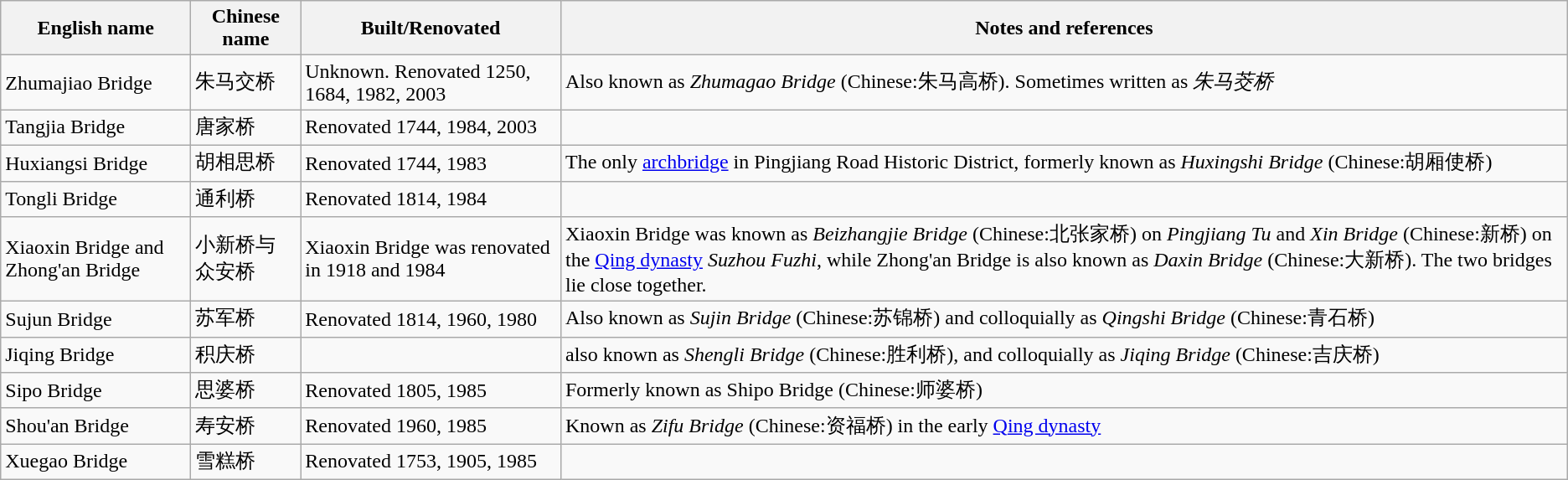<table class="wikitable">
<tr>
<th>English name</th>
<th>Chinese name</th>
<th>Built/Renovated</th>
<th>Notes and references</th>
</tr>
<tr>
<td>Zhumajiao Bridge</td>
<td>朱马交桥</td>
<td>Unknown. Renovated 1250, 1684, 1982, 2003</td>
<td>Also known as <em>Zhumagao Bridge</em> (Chinese:朱马高桥). Sometimes written as <em>朱马茭桥</em></td>
</tr>
<tr>
<td>Tangjia Bridge</td>
<td>唐家桥</td>
<td>Renovated 1744, 1984, 2003</td>
<td></td>
</tr>
<tr>
<td>Huxiangsi Bridge</td>
<td>胡相思桥</td>
<td>Renovated 1744, 1983</td>
<td>The only <a href='#'>archbridge</a> in Pingjiang Road Historic District, formerly known as <em>Huxingshi Bridge</em> (Chinese:胡厢使桥)</td>
</tr>
<tr>
<td>Tongli Bridge</td>
<td>通利桥</td>
<td>Renovated 1814, 1984</td>
<td></td>
</tr>
<tr>
<td>Xiaoxin Bridge and Zhong'an Bridge</td>
<td>小新桥与众安桥</td>
<td>Xiaoxin Bridge was renovated in 1918 and 1984</td>
<td>Xiaoxin Bridge was known as <em>Beizhangjie Bridge</em> (Chinese:北张家桥) on <em>Pingjiang Tu</em> and <em>Xin Bridge</em> (Chinese:新桥) on the <a href='#'>Qing dynasty</a> <em>Suzhou Fuzhi</em>, while Zhong'an Bridge is also known as <em>Daxin Bridge</em> (Chinese:大新桥). The two bridges lie close together.</td>
</tr>
<tr 朱马高>
<td>Sujun Bridge</td>
<td>苏军桥</td>
<td>Renovated 1814, 1960, 1980</td>
<td>Also known as <em>Sujin Bridge</em> (Chinese:苏锦桥) and colloquially as <em>Qingshi Bridge</em> (Chinese:青石桥)</td>
</tr>
<tr>
<td>Jiqing Bridge</td>
<td>积庆桥</td>
<td></td>
<td>also known as <em>Shengli Bridge</em> (Chinese:胜利桥), and colloquially as <em>Jiqing Bridge</em> (Chinese:吉庆桥)</td>
</tr>
<tr>
<td>Sipo Bridge</td>
<td>思婆桥</td>
<td>Renovated 1805, 1985</td>
<td>Formerly known as Shipo Bridge (Chinese:师婆桥)</td>
</tr>
<tr>
<td>Shou'an Bridge</td>
<td>寿安桥</td>
<td>Renovated 1960, 1985</td>
<td>Known as <em>Zifu Bridge</em> (Chinese:资福桥) in the early <a href='#'>Qing dynasty</a></td>
</tr>
<tr>
<td>Xuegao Bridge</td>
<td>雪糕桥</td>
<td>Renovated 1753, 1905, 1985</td>
<td></td>
</tr>
</table>
